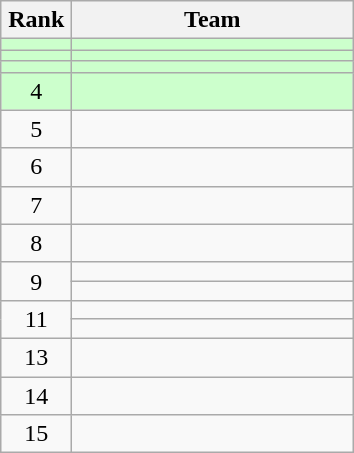<table class="wikitable" style="text-align:center;">
<tr>
<th width=40>Rank</th>
<th width=180>Team</th>
</tr>
<tr bgcolor=#ccffcc>
<td></td>
<td style="text-align:left;"></td>
</tr>
<tr bgcolor=#ccffcc>
<td></td>
<td style="text-align:left;"></td>
</tr>
<tr bgcolor=#ccffcc>
<td></td>
<td style="text-align:left;"></td>
</tr>
<tr bgcolor=#ccffcc>
<td>4</td>
<td style="text-align:left;"></td>
</tr>
<tr>
<td>5</td>
<td style="text-align:left;"></td>
</tr>
<tr>
<td>6</td>
<td style="text-align:left;"></td>
</tr>
<tr>
<td>7</td>
<td style="text-align:left;"></td>
</tr>
<tr>
<td>8</td>
<td style="text-align:left;"></td>
</tr>
<tr>
<td rowspan=2>9</td>
<td style="text-align:left;"></td>
</tr>
<tr>
<td style="text-align:left;"></td>
</tr>
<tr>
<td rowspan=2>11</td>
<td style="text-align:left;"></td>
</tr>
<tr>
<td style="text-align:left;"></td>
</tr>
<tr>
<td>13</td>
<td style="text-align:left;"></td>
</tr>
<tr>
<td>14</td>
<td style="text-align:left;"></td>
</tr>
<tr>
<td>15</td>
<td style="text-align:left;"></td>
</tr>
</table>
